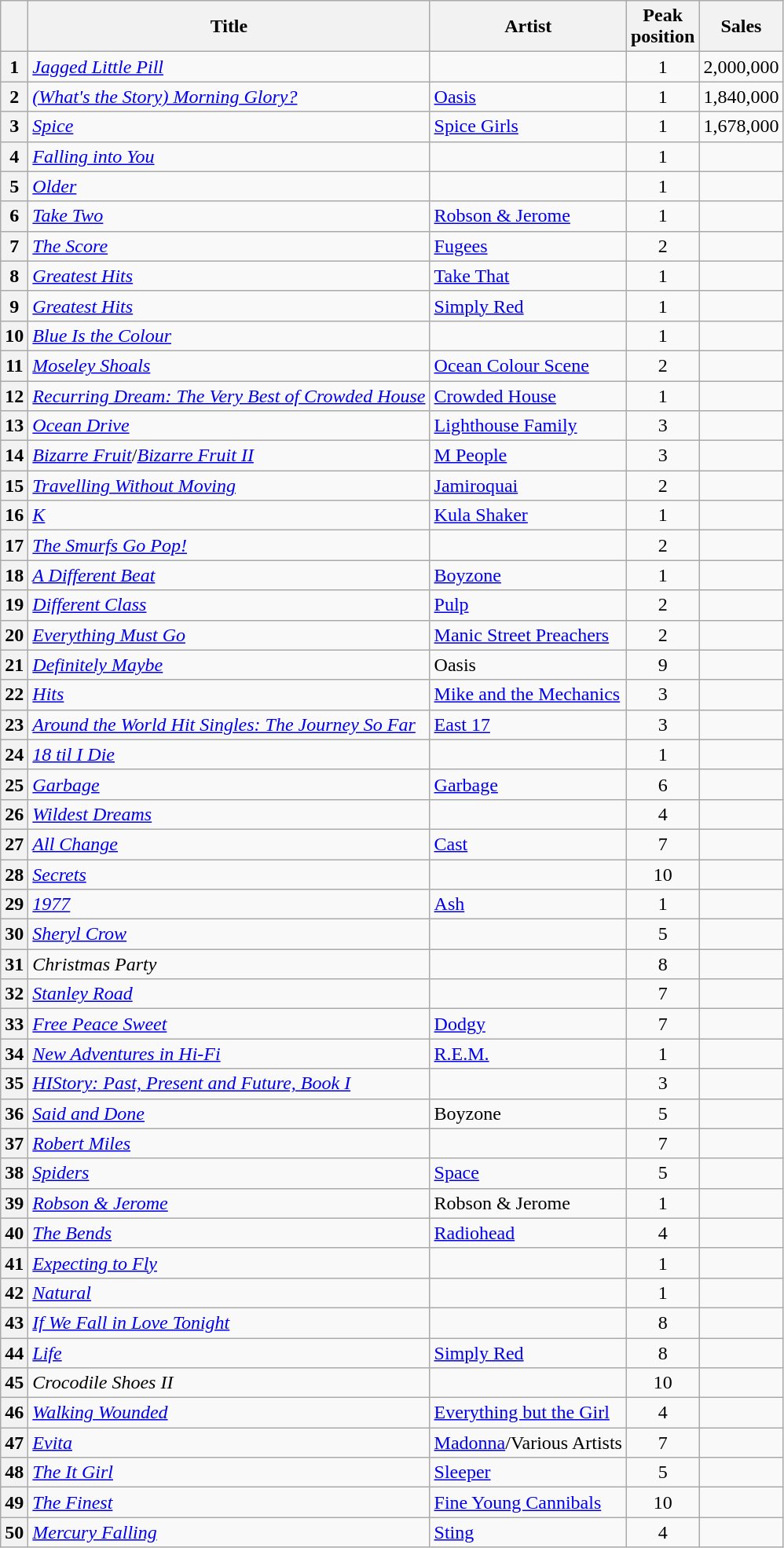<table class="wikitable sortable plainrowheaders">
<tr>
<th scope=col></th>
<th scope=col>Title</th>
<th scope=col>Artist</th>
<th scope=col>Peak<br>position</th>
<th scope=col>Sales</th>
</tr>
<tr>
<th scope=row style="text-align:center;">1</th>
<td><em><a href='#'>Jagged Little Pill</a></em></td>
<td></td>
<td style="text-align:center;">1</td>
<td>2,000,000</td>
</tr>
<tr>
<th scope=row style="text-align:center;">2</th>
<td><em><a href='#'>(What's the Story) Morning Glory?</a></em></td>
<td><a href='#'>Oasis</a></td>
<td style="text-align:center;">1</td>
<td>1,840,000</td>
</tr>
<tr>
<th scope=row style="text-align:center;">3</th>
<td><em><a href='#'>Spice</a></em></td>
<td><a href='#'>Spice Girls</a></td>
<td style="text-align:center;">1</td>
<td>1,678,000</td>
</tr>
<tr>
<th scope=row style="text-align:center;">4</th>
<td><em><a href='#'>Falling into You</a></em></td>
<td></td>
<td style="text-align:center;">1</td>
<td></td>
</tr>
<tr>
<th scope=row style="text-align:center;">5</th>
<td><em><a href='#'>Older</a></em></td>
<td></td>
<td style="text-align:center;">1</td>
<td></td>
</tr>
<tr>
<th scope=row style="text-align:center;">6</th>
<td><em><a href='#'>Take Two</a></em></td>
<td><a href='#'>Robson & Jerome</a></td>
<td style="text-align:center;">1</td>
<td></td>
</tr>
<tr>
<th scope=row style="text-align:center;">7</th>
<td><em><a href='#'>The Score</a></em></td>
<td><a href='#'>Fugees</a></td>
<td style="text-align:center;">2</td>
<td></td>
</tr>
<tr>
<th scope=row style="text-align:center;">8</th>
<td><em><a href='#'>Greatest Hits</a></em></td>
<td><a href='#'>Take That</a></td>
<td style="text-align:center;">1</td>
<td></td>
</tr>
<tr>
<th scope=row style="text-align:center;">9</th>
<td><em><a href='#'>Greatest Hits</a></em></td>
<td><a href='#'>Simply Red</a></td>
<td style="text-align:center;">1</td>
<td></td>
</tr>
<tr>
<th scope=row style="text-align:center;">10</th>
<td><em><a href='#'>Blue Is the Colour</a></em></td>
<td></td>
<td style="text-align:center;">1</td>
<td></td>
</tr>
<tr>
<th scope=row style="text-align:center;">11</th>
<td><em><a href='#'>Moseley Shoals</a></em></td>
<td><a href='#'>Ocean Colour Scene</a></td>
<td style="text-align:center;">2</td>
<td></td>
</tr>
<tr>
<th scope=row style="text-align:center;">12</th>
<td><em><a href='#'>Recurring Dream: The Very Best of Crowded House</a></em></td>
<td><a href='#'>Crowded House</a></td>
<td style="text-align:center;">1</td>
<td></td>
</tr>
<tr>
<th scope=row style="text-align:center;">13</th>
<td><em><a href='#'>Ocean Drive</a></em></td>
<td><a href='#'>Lighthouse Family</a></td>
<td style="text-align:center;">3</td>
<td></td>
</tr>
<tr>
<th scope=row style="text-align:center;">14</th>
<td><em><a href='#'>Bizarre Fruit</a></em>/<em><a href='#'>Bizarre Fruit II</a></em></td>
<td><a href='#'>M People</a></td>
<td style="text-align:center;">3</td>
<td></td>
</tr>
<tr>
<th scope=row style="text-align:center;">15</th>
<td><em><a href='#'>Travelling Without Moving</a></em></td>
<td><a href='#'>Jamiroquai</a></td>
<td style="text-align:center;">2</td>
<td></td>
</tr>
<tr>
<th scope=row style="text-align:center;">16</th>
<td><em><a href='#'>K</a></em></td>
<td><a href='#'>Kula Shaker</a></td>
<td style="text-align:center;">1</td>
<td></td>
</tr>
<tr>
<th scope=row style="text-align:center;">17</th>
<td><em><a href='#'>The Smurfs Go Pop!</a></em></td>
<td></td>
<td style="text-align:center;">2</td>
<td></td>
</tr>
<tr>
<th scope=row style="text-align:center;">18</th>
<td><em><a href='#'>A Different Beat</a></em></td>
<td><a href='#'>Boyzone</a></td>
<td style="text-align:center;">1</td>
<td></td>
</tr>
<tr>
<th scope=row style="text-align:center;">19</th>
<td><em><a href='#'>Different Class</a></em></td>
<td><a href='#'>Pulp</a></td>
<td style="text-align:center;">2</td>
<td></td>
</tr>
<tr>
<th scope=row style="text-align:center;">20</th>
<td><em><a href='#'>Everything Must Go</a></em></td>
<td><a href='#'>Manic Street Preachers</a></td>
<td style="text-align:center;">2</td>
<td></td>
</tr>
<tr>
<th scope=row style="text-align:center;">21</th>
<td><em><a href='#'>Definitely Maybe</a></em></td>
<td>Oasis</td>
<td style="text-align:center;">9</td>
<td></td>
</tr>
<tr>
<th scope=row style="text-align:center;">22</th>
<td><em><a href='#'>Hits</a></em></td>
<td><a href='#'>Mike and the Mechanics</a></td>
<td style="text-align:center;">3</td>
<td></td>
</tr>
<tr>
<th scope=row style="text-align:center;">23</th>
<td><em><a href='#'>Around the World Hit Singles: The Journey So Far</a></em></td>
<td><a href='#'>East 17</a></td>
<td style="text-align:center;">3</td>
<td></td>
</tr>
<tr>
<th scope=row style="text-align:center;">24</th>
<td><em><a href='#'>18 til I Die</a></em></td>
<td></td>
<td style="text-align:center;">1</td>
<td></td>
</tr>
<tr>
<th scope=row style="text-align:center;">25</th>
<td><em><a href='#'>Garbage</a></em></td>
<td><a href='#'>Garbage</a></td>
<td style="text-align:center;">6</td>
<td></td>
</tr>
<tr>
<th scope=row style="text-align:center;">26</th>
<td><em><a href='#'>Wildest Dreams</a></em></td>
<td></td>
<td style="text-align:center;">4</td>
<td></td>
</tr>
<tr>
<th scope=row style="text-align:center;">27</th>
<td><em><a href='#'>All Change</a></em></td>
<td><a href='#'>Cast</a></td>
<td style="text-align:center;">7</td>
<td></td>
</tr>
<tr>
<th scope=row style="text-align:center;">28</th>
<td><em><a href='#'>Secrets</a></em></td>
<td></td>
<td style="text-align:center;">10</td>
<td></td>
</tr>
<tr>
<th scope=row style="text-align:center;">29</th>
<td><em><a href='#'>1977</a></em></td>
<td><a href='#'>Ash</a></td>
<td style="text-align:center;">1</td>
<td></td>
</tr>
<tr>
<th scope=row style="text-align:center;">30</th>
<td><em><a href='#'>Sheryl Crow</a></em></td>
<td></td>
<td style="text-align:center;">5</td>
<td></td>
</tr>
<tr>
<th scope=row style="text-align:center;">31</th>
<td><em>Christmas Party</em></td>
<td></td>
<td style="text-align:center;">8</td>
<td></td>
</tr>
<tr>
<th scope=row style="text-align:center;">32</th>
<td><em><a href='#'>Stanley Road</a></em></td>
<td></td>
<td style="text-align:center;">7</td>
<td></td>
</tr>
<tr>
<th scope=row style="text-align:center;">33</th>
<td><em><a href='#'>Free Peace Sweet</a></em></td>
<td><a href='#'>Dodgy</a></td>
<td style="text-align:center;">7</td>
<td></td>
</tr>
<tr>
<th scope=row style="text-align:center;">34</th>
<td><em><a href='#'>New Adventures in Hi-Fi</a></em></td>
<td><a href='#'>R.E.M.</a></td>
<td style="text-align:center;">1</td>
<td></td>
</tr>
<tr>
<th scope=row style="text-align:center;">35</th>
<td><em><a href='#'>HIStory: Past, Present and Future, Book I</a></em></td>
<td></td>
<td style="text-align:center;">3</td>
<td></td>
</tr>
<tr>
<th scope=row style="text-align:center;">36</th>
<td><em><a href='#'>Said and Done</a></em></td>
<td>Boyzone</td>
<td style="text-align:center;">5</td>
<td></td>
</tr>
<tr>
<th scope=row style="text-align:center;">37</th>
<td><em><a href='#'>Robert Miles</a></em></td>
<td></td>
<td style="text-align:center;">7</td>
<td></td>
</tr>
<tr>
<th scope=row style="text-align:center;">38</th>
<td><em><a href='#'>Spiders</a></em></td>
<td><a href='#'>Space</a></td>
<td style="text-align:center;">5</td>
<td></td>
</tr>
<tr>
<th scope=row style="text-align:center;">39</th>
<td><em><a href='#'>Robson & Jerome</a></em></td>
<td>Robson & Jerome</td>
<td style="text-align:center;">1</td>
<td></td>
</tr>
<tr>
<th scope=row style="text-align:center;">40</th>
<td><em><a href='#'>The Bends</a></em></td>
<td><a href='#'>Radiohead</a></td>
<td style="text-align:center;">4</td>
<td></td>
</tr>
<tr>
<th scope=row style="text-align:center;">41</th>
<td><em><a href='#'>Expecting to Fly</a></em></td>
<td></td>
<td style="text-align:center;">1</td>
<td></td>
</tr>
<tr>
<th scope=row style="text-align:center;">42</th>
<td><em><a href='#'>Natural</a></em></td>
<td></td>
<td style="text-align:center;">1</td>
<td></td>
</tr>
<tr>
<th scope=row style="text-align:center;">43</th>
<td><em><a href='#'>If We Fall in Love Tonight</a></em></td>
<td></td>
<td style="text-align:center;">8</td>
<td></td>
</tr>
<tr>
<th scope=row style="text-align:center;">44</th>
<td><em><a href='#'>Life</a></em></td>
<td><a href='#'>Simply Red</a></td>
<td style="text-align:center;">8</td>
<td></td>
</tr>
<tr>
<th scope=row style="text-align:center;">45</th>
<td><em>Crocodile Shoes II</em></td>
<td></td>
<td style="text-align:center;">10</td>
<td></td>
</tr>
<tr>
<th scope=row style="text-align:center;">46</th>
<td><em><a href='#'>Walking Wounded</a></em></td>
<td><a href='#'>Everything but the Girl</a></td>
<td style="text-align:center;">4</td>
<td></td>
</tr>
<tr>
<th scope=row style="text-align:center;">47</th>
<td><em><a href='#'>Evita</a></em></td>
<td><a href='#'>Madonna</a>/Various Artists</td>
<td style="text-align:center;">7</td>
<td></td>
</tr>
<tr>
<th scope=row style="text-align:center;">48</th>
<td><em><a href='#'>The It Girl</a></em></td>
<td><a href='#'>Sleeper</a></td>
<td style="text-align:center;">5</td>
<td></td>
</tr>
<tr>
<th scope=row style="text-align:center;">49</th>
<td><em><a href='#'>The Finest</a></em></td>
<td><a href='#'>Fine Young Cannibals</a></td>
<td style="text-align:center;">10</td>
<td></td>
</tr>
<tr>
<th scope=row style="text-align:center;">50</th>
<td><em><a href='#'>Mercury Falling</a></em></td>
<td><a href='#'>Sting</a></td>
<td style="text-align:center;">4</td>
<td></td>
</tr>
</table>
